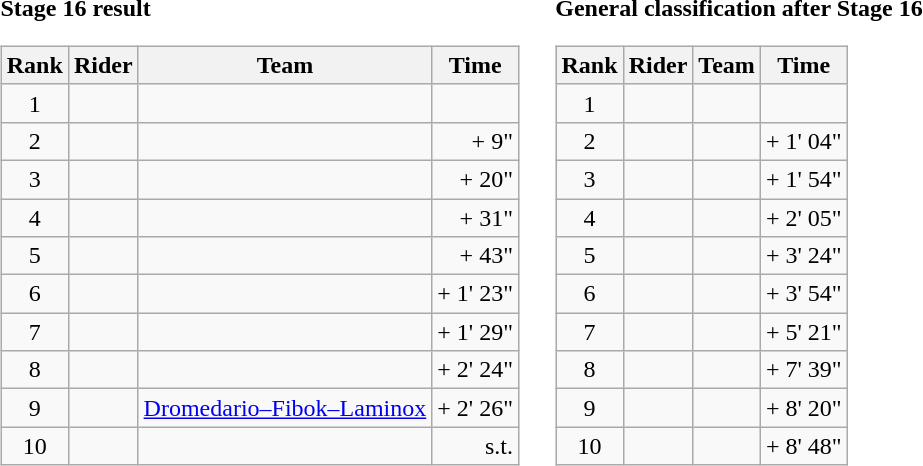<table>
<tr>
<td><strong>Stage 16 result</strong><br><table class="wikitable">
<tr>
<th scope="col">Rank</th>
<th scope="col">Rider</th>
<th scope="col">Team</th>
<th scope="col">Time</th>
</tr>
<tr>
<td style="text-align:center;">1</td>
<td></td>
<td></td>
<td style="text-align:right;"></td>
</tr>
<tr>
<td style="text-align:center;">2</td>
<td></td>
<td></td>
<td style="text-align:right;">+ 9"</td>
</tr>
<tr>
<td style="text-align:center;">3</td>
<td></td>
<td></td>
<td style="text-align:right;">+ 20"</td>
</tr>
<tr>
<td style="text-align:center;">4</td>
<td></td>
<td></td>
<td style="text-align:right;">+ 31"</td>
</tr>
<tr>
<td style="text-align:center;">5</td>
<td></td>
<td></td>
<td style="text-align:right;">+ 43"</td>
</tr>
<tr>
<td style="text-align:center;">6</td>
<td></td>
<td></td>
<td style="text-align:right;">+ 1' 23"</td>
</tr>
<tr>
<td style="text-align:center;">7</td>
<td></td>
<td></td>
<td style="text-align:right;">+ 1' 29"</td>
</tr>
<tr>
<td style="text-align:center;">8</td>
<td></td>
<td></td>
<td style="text-align:right;">+ 2' 24"</td>
</tr>
<tr>
<td style="text-align:center;">9</td>
<td></td>
<td><a href='#'>Dromedario–Fibok–Laminox</a></td>
<td style="text-align:right;">+ 2' 26"</td>
</tr>
<tr>
<td style="text-align:center;">10</td>
<td></td>
<td></td>
<td style="text-align:right;">s.t.</td>
</tr>
</table>
</td>
<td></td>
<td><strong>General classification after Stage 16</strong><br><table class="wikitable">
<tr>
<th scope="col">Rank</th>
<th scope="col">Rider</th>
<th scope="col">Team</th>
<th scope="col">Time</th>
</tr>
<tr>
<td style="text-align:center;">1</td>
<td></td>
<td></td>
<td style="text-align:right;"></td>
</tr>
<tr>
<td style="text-align:center;">2</td>
<td></td>
<td></td>
<td style="text-align:right;">+ 1' 04"</td>
</tr>
<tr>
<td style="text-align:center;">3</td>
<td></td>
<td></td>
<td style="text-align:right;">+ 1' 54"</td>
</tr>
<tr>
<td style="text-align:center;">4</td>
<td></td>
<td></td>
<td style="text-align:right;">+ 2' 05"</td>
</tr>
<tr>
<td style="text-align:center;">5</td>
<td></td>
<td></td>
<td style="text-align:right;">+ 3' 24"</td>
</tr>
<tr>
<td style="text-align:center;">6</td>
<td></td>
<td></td>
<td style="text-align:right;">+ 3' 54"</td>
</tr>
<tr>
<td style="text-align:center;">7</td>
<td></td>
<td></td>
<td style="text-align:right;">+ 5' 21"</td>
</tr>
<tr>
<td style="text-align:center;">8</td>
<td></td>
<td></td>
<td style="text-align:right;">+ 7' 39"</td>
</tr>
<tr>
<td style="text-align:center;">9</td>
<td></td>
<td></td>
<td style="text-align:right;">+ 8' 20"</td>
</tr>
<tr>
<td style="text-align:center;">10</td>
<td></td>
<td></td>
<td style="text-align:right;">+ 8' 48"</td>
</tr>
</table>
</td>
</tr>
</table>
